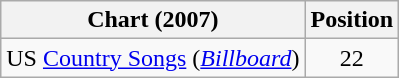<table class="wikitable sortable">
<tr>
<th scope="col">Chart (2007)</th>
<th scope="col">Position</th>
</tr>
<tr>
<td>US <a href='#'>Country Songs</a> (<em><a href='#'>Billboard</a></em>)</td>
<td align="center">22</td>
</tr>
</table>
